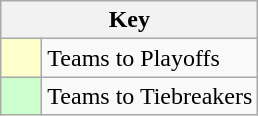<table class="wikitable" style="text-align: center;">
<tr>
<th colspan=2>Key</th>
</tr>
<tr>
<td style="background:#ffffcc; width:20px;"></td>
<td align=left>Teams to Playoffs</td>
</tr>
<tr>
<td style="background:#ccffcc; width:20px;"></td>
<td align=left>Teams to Tiebreakers</td>
</tr>
</table>
